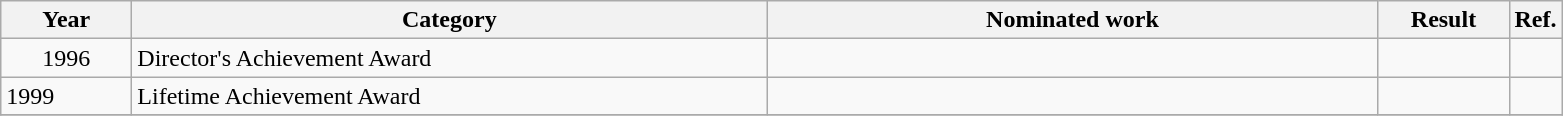<table class=wikitable>
<tr>
<th scope="col" style="width:5em;">Year</th>
<th scope="col" style="width:26em;">Category</th>
<th scope="col" style="width:25em;">Nominated work</th>
<th scope="col" style="width:5em;">Result</th>
<th>Ref.</th>
</tr>
<tr>
<td style="text-align:center;">1996</td>
<td>Director's Achievement Award</td>
<td></td>
<td></td>
<td></td>
</tr>
<tr>
<td>1999</td>
<td>Lifetime Achievement Award</td>
<td></td>
<td></td>
<td></td>
</tr>
<tr>
</tr>
</table>
